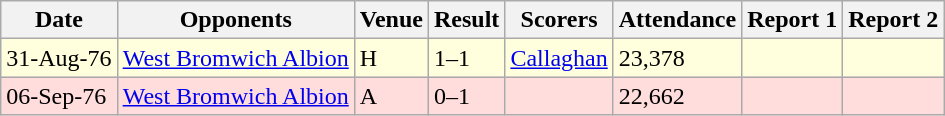<table class=wikitable>
<tr>
<th>Date</th>
<th>Opponents</th>
<th>Venue</th>
<th>Result</th>
<th>Scorers</th>
<th>Attendance</th>
<th>Report 1</th>
<th>Report 2</th>
</tr>
<tr bgcolor="#ffffdd">
<td>31-Aug-76</td>
<td><a href='#'>West Bromwich Albion</a></td>
<td>H</td>
<td>1–1</td>
<td><a href='#'>Callaghan</a> </td>
<td>23,378</td>
<td></td>
<td></td>
</tr>
<tr bgcolor="#ffdddd">
<td>06-Sep-76</td>
<td><a href='#'>West Bromwich Albion</a></td>
<td>A</td>
<td>0–1</td>
<td></td>
<td>22,662</td>
<td></td>
<td></td>
</tr>
</table>
